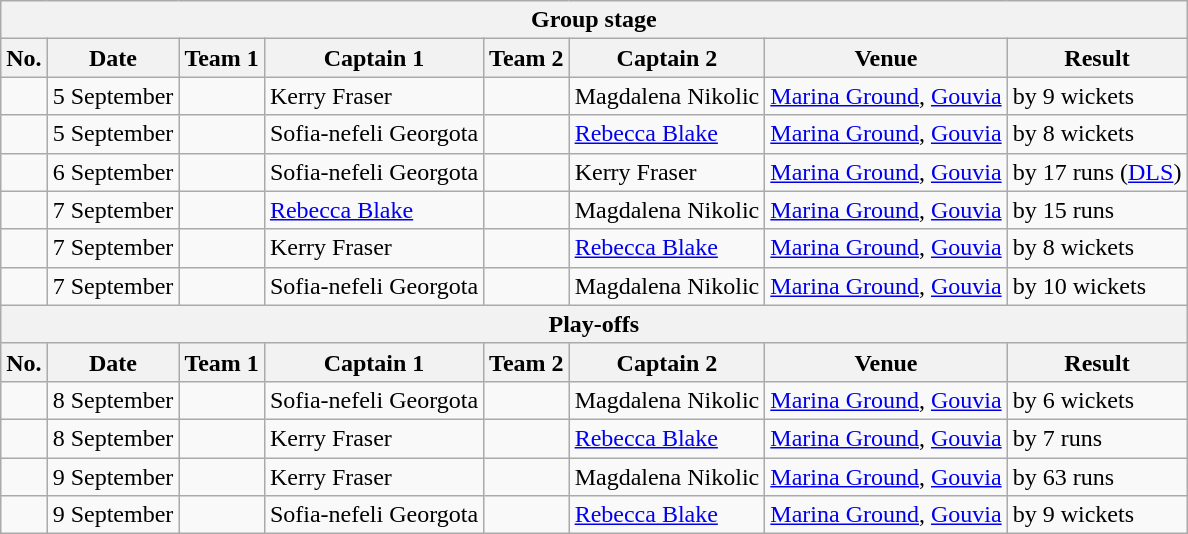<table class="wikitable">
<tr>
<th colspan="9">Group stage</th>
</tr>
<tr>
<th>No.</th>
<th>Date</th>
<th>Team 1</th>
<th>Captain 1</th>
<th>Team 2</th>
<th>Captain 2</th>
<th>Venue</th>
<th>Result</th>
</tr>
<tr>
<td></td>
<td>5 September</td>
<td></td>
<td>Kerry Fraser</td>
<td></td>
<td>Magdalena Nikolic</td>
<td><a href='#'>Marina Ground</a>, <a href='#'>Gouvia</a></td>
<td> by 9 wickets</td>
</tr>
<tr>
<td></td>
<td>5 September</td>
<td></td>
<td>Sofia-nefeli Georgota</td>
<td></td>
<td><a href='#'>Rebecca Blake</a></td>
<td><a href='#'>Marina Ground</a>, <a href='#'>Gouvia</a></td>
<td> by 8 wickets</td>
</tr>
<tr>
<td></td>
<td>6 September</td>
<td></td>
<td>Sofia-nefeli Georgota</td>
<td></td>
<td>Kerry Fraser</td>
<td><a href='#'>Marina Ground</a>, <a href='#'>Gouvia</a></td>
<td> by 17 runs (<a href='#'>DLS</a>)</td>
</tr>
<tr>
<td></td>
<td>7 September</td>
<td></td>
<td><a href='#'>Rebecca Blake</a></td>
<td></td>
<td>Magdalena Nikolic</td>
<td><a href='#'>Marina Ground</a>, <a href='#'>Gouvia</a></td>
<td> by 15 runs</td>
</tr>
<tr>
<td></td>
<td>7 September</td>
<td></td>
<td>Kerry Fraser</td>
<td></td>
<td><a href='#'>Rebecca Blake</a></td>
<td><a href='#'>Marina Ground</a>, <a href='#'>Gouvia</a></td>
<td> by 8 wickets</td>
</tr>
<tr>
<td></td>
<td>7 September</td>
<td></td>
<td>Sofia-nefeli Georgota</td>
<td></td>
<td>Magdalena Nikolic</td>
<td><a href='#'>Marina Ground</a>, <a href='#'>Gouvia</a></td>
<td> by 10 wickets</td>
</tr>
<tr>
<th colspan="9">Play-offs</th>
</tr>
<tr>
<th>No.</th>
<th>Date</th>
<th>Team 1</th>
<th>Captain 1</th>
<th>Team 2</th>
<th>Captain 2</th>
<th>Venue</th>
<th>Result</th>
</tr>
<tr>
<td></td>
<td>8 September</td>
<td></td>
<td>Sofia-nefeli Georgota</td>
<td></td>
<td>Magdalena Nikolic</td>
<td><a href='#'>Marina Ground</a>, <a href='#'>Gouvia</a></td>
<td> by 6 wickets</td>
</tr>
<tr>
<td></td>
<td>8 September</td>
<td></td>
<td>Kerry Fraser</td>
<td></td>
<td><a href='#'>Rebecca Blake</a></td>
<td><a href='#'>Marina Ground</a>, <a href='#'>Gouvia</a></td>
<td> by 7 runs</td>
</tr>
<tr>
<td></td>
<td>9 September</td>
<td></td>
<td>Kerry Fraser</td>
<td></td>
<td>Magdalena Nikolic</td>
<td><a href='#'>Marina Ground</a>, <a href='#'>Gouvia</a></td>
<td> by 63 runs</td>
</tr>
<tr>
<td></td>
<td>9 September</td>
<td></td>
<td>Sofia-nefeli Georgota</td>
<td></td>
<td><a href='#'>Rebecca Blake</a></td>
<td><a href='#'>Marina Ground</a>, <a href='#'>Gouvia</a></td>
<td> by 9 wickets</td>
</tr>
</table>
